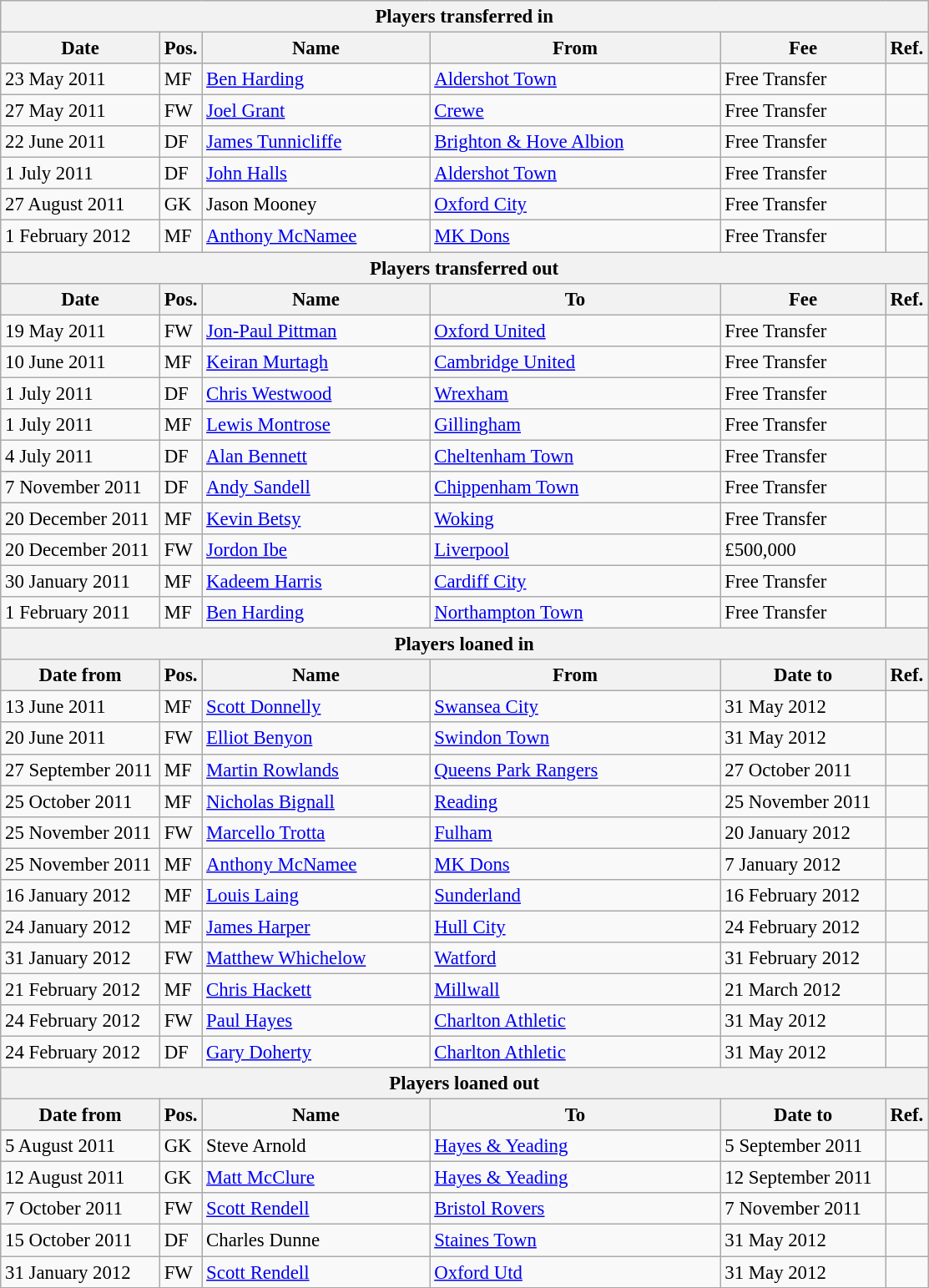<table class="wikitable" style="font-size:95%;">
<tr>
<th colspan="6">Players transferred in</th>
</tr>
<tr>
<th style="width:120px;">Date</th>
<th style="width:25px;">Pos.</th>
<th style="width:175px;">Name</th>
<th style="width:225px;">From</th>
<th style="width:125px;">Fee</th>
<th style="width:25px;">Ref.</th>
</tr>
<tr>
<td>23 May 2011</td>
<td>MF</td>
<td> <a href='#'>Ben Harding</a></td>
<td> <a href='#'>Aldershot Town</a></td>
<td>Free Transfer</td>
<td></td>
</tr>
<tr>
<td>27 May 2011</td>
<td>FW</td>
<td> <a href='#'>Joel Grant</a></td>
<td> <a href='#'>Crewe</a></td>
<td>Free Transfer</td>
<td></td>
</tr>
<tr>
<td>22 June 2011</td>
<td>DF</td>
<td> <a href='#'>James Tunnicliffe</a></td>
<td> <a href='#'>Brighton & Hove Albion</a></td>
<td>Free Transfer</td>
<td></td>
</tr>
<tr>
<td>1 July 2011</td>
<td>DF</td>
<td> <a href='#'>John Halls</a></td>
<td> <a href='#'>Aldershot Town</a></td>
<td>Free Transfer</td>
<td></td>
</tr>
<tr>
<td>27 August 2011</td>
<td>GK</td>
<td> Jason Mooney</td>
<td> <a href='#'>Oxford City</a></td>
<td>Free Transfer</td>
<td></td>
</tr>
<tr>
<td>1 February 2012</td>
<td>MF</td>
<td> <a href='#'>Anthony McNamee</a></td>
<td> <a href='#'>MK Dons</a></td>
<td>Free Transfer</td>
<td></td>
</tr>
<tr>
<th colspan="6">Players transferred out</th>
</tr>
<tr>
<th>Date</th>
<th>Pos.</th>
<th>Name</th>
<th>To</th>
<th>Fee</th>
<th>Ref.</th>
</tr>
<tr>
<td>19 May 2011</td>
<td>FW</td>
<td> <a href='#'>Jon-Paul Pittman</a></td>
<td> <a href='#'>Oxford United</a></td>
<td>Free Transfer</td>
<td></td>
</tr>
<tr>
<td>10 June 2011</td>
<td>MF</td>
<td> <a href='#'>Keiran Murtagh</a></td>
<td> <a href='#'>Cambridge United</a></td>
<td>Free Transfer</td>
<td></td>
</tr>
<tr>
<td>1 July 2011</td>
<td>DF</td>
<td> <a href='#'>Chris Westwood</a></td>
<td> <a href='#'>Wrexham</a></td>
<td>Free Transfer</td>
<td></td>
</tr>
<tr>
<td>1 July 2011</td>
<td>MF</td>
<td> <a href='#'>Lewis Montrose</a></td>
<td> <a href='#'>Gillingham</a></td>
<td>Free Transfer</td>
<td></td>
</tr>
<tr>
<td>4 July 2011</td>
<td>DF</td>
<td> <a href='#'>Alan Bennett</a></td>
<td> <a href='#'>Cheltenham Town</a></td>
<td>Free Transfer</td>
<td></td>
</tr>
<tr>
<td>7 November 2011</td>
<td>DF</td>
<td> <a href='#'>Andy Sandell</a></td>
<td> <a href='#'>Chippenham Town</a></td>
<td>Free Transfer</td>
<td></td>
</tr>
<tr>
<td>20 December 2011</td>
<td>MF</td>
<td> <a href='#'>Kevin Betsy</a></td>
<td> <a href='#'>Woking</a></td>
<td>Free Transfer</td>
<td></td>
</tr>
<tr>
<td>20 December 2011</td>
<td>FW</td>
<td> <a href='#'>Jordon Ibe</a></td>
<td> <a href='#'>Liverpool</a></td>
<td>£500,000</td>
<td></td>
</tr>
<tr>
<td>30 January 2011</td>
<td>MF</td>
<td> <a href='#'>Kadeem Harris</a></td>
<td> <a href='#'>Cardiff City</a></td>
<td>Free Transfer</td>
<td></td>
</tr>
<tr>
<td>1 February 2011</td>
<td>MF</td>
<td> <a href='#'>Ben Harding</a></td>
<td> <a href='#'>Northampton Town</a></td>
<td>Free Transfer</td>
<td></td>
</tr>
<tr>
<th colspan="6">Players loaned in</th>
</tr>
<tr>
<th>Date from</th>
<th>Pos.</th>
<th>Name</th>
<th>From</th>
<th>Date to</th>
<th>Ref.</th>
</tr>
<tr>
<td>13 June 2011</td>
<td>MF</td>
<td> <a href='#'>Scott Donnelly</a></td>
<td> <a href='#'>Swansea City</a></td>
<td>31 May 2012</td>
<td></td>
</tr>
<tr>
<td>20 June 2011</td>
<td>FW</td>
<td> <a href='#'>Elliot Benyon</a></td>
<td> <a href='#'>Swindon Town</a></td>
<td>31 May 2012</td>
<td></td>
</tr>
<tr>
<td>27 September 2011</td>
<td>MF</td>
<td> <a href='#'>Martin Rowlands</a></td>
<td> <a href='#'>Queens Park Rangers</a></td>
<td>27 October 2011</td>
<td></td>
</tr>
<tr>
<td>25 October 2011</td>
<td>MF</td>
<td> <a href='#'>Nicholas Bignall</a></td>
<td> <a href='#'>Reading</a></td>
<td>25 November 2011</td>
<td></td>
</tr>
<tr>
<td>25 November 2011</td>
<td>FW</td>
<td> <a href='#'>Marcello Trotta</a></td>
<td> <a href='#'>Fulham</a></td>
<td>20 January 2012</td>
<td></td>
</tr>
<tr>
<td>25 November 2011</td>
<td>MF</td>
<td> <a href='#'>Anthony McNamee</a></td>
<td> <a href='#'>MK Dons</a></td>
<td>7 January 2012</td>
<td></td>
</tr>
<tr>
<td>16 January 2012</td>
<td>MF</td>
<td> <a href='#'>Louis Laing</a></td>
<td> <a href='#'>Sunderland</a></td>
<td>16 February 2012</td>
<td></td>
</tr>
<tr>
<td>24 January 2012</td>
<td>MF</td>
<td> <a href='#'>James Harper</a></td>
<td> <a href='#'>Hull City</a></td>
<td>24 February 2012</td>
<td></td>
</tr>
<tr>
<td>31 January 2012</td>
<td>FW</td>
<td> <a href='#'>Matthew Whichelow</a></td>
<td> <a href='#'>Watford</a></td>
<td>31 February 2012</td>
<td></td>
</tr>
<tr>
<td>21 February 2012</td>
<td>MF</td>
<td> <a href='#'>Chris Hackett</a></td>
<td> <a href='#'>Millwall</a></td>
<td>21 March 2012</td>
<td></td>
</tr>
<tr>
<td>24 February 2012</td>
<td>FW</td>
<td> <a href='#'>Paul Hayes</a></td>
<td> <a href='#'>Charlton Athletic</a></td>
<td>31 May 2012</td>
<td></td>
</tr>
<tr>
<td>24 February 2012</td>
<td>DF</td>
<td> <a href='#'>Gary Doherty</a></td>
<td> <a href='#'>Charlton Athletic</a></td>
<td>31 May 2012</td>
<td></td>
</tr>
<tr>
<th colspan="6">Players loaned out</th>
</tr>
<tr>
<th>Date from</th>
<th>Pos.</th>
<th>Name</th>
<th>To</th>
<th>Date to</th>
<th>Ref.</th>
</tr>
<tr>
<td>5 August 2011</td>
<td>GK</td>
<td> Steve Arnold</td>
<td> <a href='#'>Hayes & Yeading</a></td>
<td>5 September 2011</td>
<td></td>
</tr>
<tr>
<td>12 August 2011</td>
<td>GK</td>
<td> <a href='#'>Matt McClure</a></td>
<td> <a href='#'>Hayes & Yeading</a></td>
<td>12 September 2011</td>
<td></td>
</tr>
<tr>
<td>7 October 2011</td>
<td>FW</td>
<td> <a href='#'>Scott Rendell</a></td>
<td> <a href='#'>Bristol Rovers</a></td>
<td>7 November 2011</td>
<td></td>
</tr>
<tr>
<td>15 October 2011</td>
<td>DF</td>
<td> Charles Dunne</td>
<td> <a href='#'>Staines Town</a></td>
<td>31 May 2012</td>
<td></td>
</tr>
<tr>
<td>31 January 2012</td>
<td>FW</td>
<td> <a href='#'>Scott Rendell</a></td>
<td> <a href='#'>Oxford Utd</a></td>
<td>31 May 2012</td>
<td></td>
</tr>
</table>
